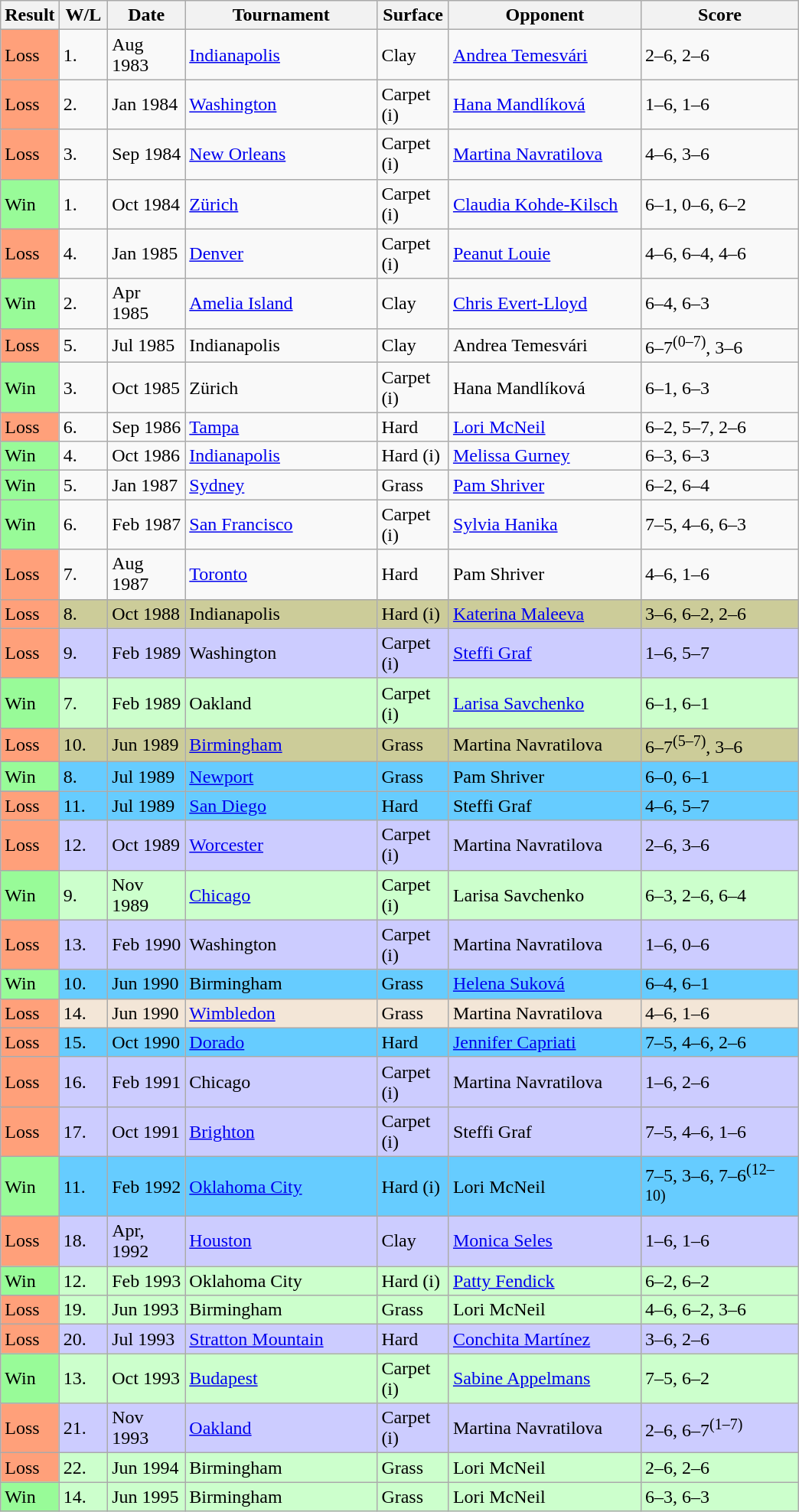<table class="sortable wikitable">
<tr>
<th style="width:40px">Result</th>
<th style="width:35px" class="unsortable">W/L</th>
<th style="width:60px">Date</th>
<th style="width:160px">Tournament</th>
<th style="width:55px">Surface</th>
<th style="width:160px">Opponent</th>
<th style="width:130px" class="unsortable">Score</th>
</tr>
<tr>
<td style="background:#ffa07a;">Loss</td>
<td>1.</td>
<td>Aug 1983</td>
<td><a href='#'>Indianapolis</a></td>
<td>Clay</td>
<td> <a href='#'>Andrea Temesvári</a></td>
<td>2–6, 2–6</td>
</tr>
<tr>
<td style="background:#ffa07a;">Loss</td>
<td>2.</td>
<td>Jan 1984</td>
<td><a href='#'>Washington</a></td>
<td>Carpet (i)</td>
<td> <a href='#'>Hana Mandlíková</a></td>
<td>1–6, 1–6</td>
</tr>
<tr>
<td style="background:#ffa07a;">Loss</td>
<td>3.</td>
<td>Sep 1984</td>
<td><a href='#'>New Orleans</a></td>
<td>Carpet (i)</td>
<td> <a href='#'>Martina Navratilova</a></td>
<td>4–6, 3–6</td>
</tr>
<tr>
<td style="background:#98fb98;">Win</td>
<td>1.</td>
<td>Oct 1984</td>
<td><a href='#'>Zürich</a></td>
<td>Carpet (i)</td>
<td> <a href='#'>Claudia Kohde-Kilsch</a></td>
<td>6–1, 0–6, 6–2</td>
</tr>
<tr>
<td style="background:#ffa07a;">Loss</td>
<td>4.</td>
<td>Jan 1985</td>
<td><a href='#'>Denver</a></td>
<td>Carpet (i)</td>
<td> <a href='#'>Peanut Louie</a></td>
<td>4–6, 6–4, 4–6</td>
</tr>
<tr>
<td style="background:#98fb98;">Win</td>
<td>2.</td>
<td>Apr 1985</td>
<td><a href='#'>Amelia Island</a></td>
<td>Clay</td>
<td> <a href='#'>Chris Evert-Lloyd</a></td>
<td>6–4, 6–3</td>
</tr>
<tr>
<td style="background:#ffa07a;">Loss</td>
<td>5.</td>
<td>Jul 1985</td>
<td>Indianapolis</td>
<td>Clay</td>
<td> Andrea Temesvári</td>
<td>6–7<sup>(0–7)</sup>, 3–6</td>
</tr>
<tr>
<td style="background:#98fb98;">Win</td>
<td>3.</td>
<td>Oct 1985</td>
<td>Zürich</td>
<td>Carpet (i)</td>
<td> Hana Mandlíková</td>
<td>6–1, 6–3</td>
</tr>
<tr>
<td style="background:#ffa07a;">Loss</td>
<td>6.</td>
<td>Sep 1986</td>
<td><a href='#'>Tampa</a></td>
<td>Hard</td>
<td> <a href='#'>Lori McNeil</a></td>
<td>6–2, 5–7, 2–6</td>
</tr>
<tr>
<td style="background:#98fb98;">Win</td>
<td>4.</td>
<td>Oct 1986</td>
<td><a href='#'>Indianapolis</a></td>
<td>Hard (i)</td>
<td> <a href='#'>Melissa Gurney</a></td>
<td>6–3, 6–3</td>
</tr>
<tr>
<td style="background:#98fb98;">Win</td>
<td>5.</td>
<td>Jan 1987</td>
<td><a href='#'>Sydney</a></td>
<td>Grass</td>
<td> <a href='#'>Pam Shriver</a></td>
<td>6–2, 6–4</td>
</tr>
<tr>
<td style="background:#98fb98;">Win</td>
<td>6.</td>
<td>Feb 1987</td>
<td><a href='#'>San Francisco</a></td>
<td>Carpet (i)</td>
<td> <a href='#'>Sylvia Hanika</a></td>
<td>7–5, 4–6, 6–3</td>
</tr>
<tr>
<td style="background:#ffa07a;">Loss</td>
<td>7.</td>
<td>Aug 1987</td>
<td><a href='#'>Toronto</a></td>
<td>Hard</td>
<td> Pam Shriver</td>
<td>4–6, 1–6</td>
</tr>
<tr style="background:#cccc99;">
<td style="background:#ffa07a;">Loss</td>
<td>8.</td>
<td>Oct 1988</td>
<td>Indianapolis</td>
<td>Hard (i)</td>
<td> <a href='#'>Katerina Maleeva</a></td>
<td>3–6, 6–2, 2–6</td>
</tr>
<tr style="background:#ccccff;">
<td style="background:#ffa07a;">Loss</td>
<td>9.</td>
<td>Feb 1989</td>
<td>Washington</td>
<td>Carpet (i)</td>
<td> <a href='#'>Steffi Graf</a></td>
<td>1–6, 5–7</td>
</tr>
<tr style="background:#ccffcc;">
<td style="background:#98fb98;">Win</td>
<td>7.</td>
<td>Feb 1989</td>
<td>Oakland</td>
<td>Carpet (i)</td>
<td> <a href='#'>Larisa Savchenko</a></td>
<td>6–1, 6–1</td>
</tr>
<tr style="background:#cccc99;">
<td style="background:#ffa07a;">Loss</td>
<td>10.</td>
<td>Jun 1989</td>
<td><a href='#'>Birmingham</a></td>
<td>Grass</td>
<td> Martina Navratilova</td>
<td>6–7<sup>(5–7)</sup>, 3–6</td>
</tr>
<tr style="background:#66ccff;">
<td style="background:#98fb98;">Win</td>
<td>8.</td>
<td>Jul 1989</td>
<td><a href='#'>Newport</a></td>
<td>Grass</td>
<td> Pam Shriver</td>
<td>6–0, 6–1</td>
</tr>
<tr style="background:#66ccff;">
<td style="background:#ffa07a;">Loss</td>
<td>11.</td>
<td>Jul 1989</td>
<td><a href='#'>San Diego</a></td>
<td>Hard</td>
<td> Steffi Graf</td>
<td>4–6, 5–7</td>
</tr>
<tr style="background:#ccccff;">
<td style="background:#ffa07a;">Loss</td>
<td>12.</td>
<td>Oct 1989</td>
<td><a href='#'>Worcester</a></td>
<td>Carpet (i)</td>
<td> Martina Navratilova</td>
<td>2–6, 3–6</td>
</tr>
<tr style="background:#ccffcc;">
<td style="background:#98fb98;">Win</td>
<td>9.</td>
<td>Nov 1989</td>
<td><a href='#'>Chicago</a></td>
<td>Carpet (i)</td>
<td> Larisa Savchenko</td>
<td>6–3, 2–6, 6–4</td>
</tr>
<tr style="background:#ccccff;">
<td style="background:#ffa07a;">Loss</td>
<td>13.</td>
<td>Feb 1990</td>
<td>Washington</td>
<td>Carpet (i)</td>
<td> Martina Navratilova</td>
<td>1–6, 0–6</td>
</tr>
<tr style="background:#66ccff;">
<td style="background:#98fb98;">Win</td>
<td>10.</td>
<td>Jun 1990</td>
<td>Birmingham</td>
<td>Grass</td>
<td> <a href='#'>Helena Suková</a></td>
<td>6–4, 6–1</td>
</tr>
<tr style="background:#f3e6d7;">
<td style="background:#ffa07a;">Loss</td>
<td>14.</td>
<td>Jun 1990</td>
<td><a href='#'>Wimbledon</a></td>
<td>Grass</td>
<td> Martina Navratilova</td>
<td>4–6, 1–6</td>
</tr>
<tr style="background:#66ccff;">
<td style="background:#ffa07a;">Loss</td>
<td>15.</td>
<td>Oct 1990</td>
<td><a href='#'>Dorado</a></td>
<td>Hard</td>
<td> <a href='#'>Jennifer Capriati</a></td>
<td>7–5, 4–6, 2–6</td>
</tr>
<tr style="background:#ccccff;">
<td style="background:#ffa07a;">Loss</td>
<td>16.</td>
<td>Feb 1991</td>
<td>Chicago</td>
<td>Carpet (i)</td>
<td> Martina Navratilova</td>
<td>1–6, 2–6</td>
</tr>
<tr style="background:#ccccff;">
<td style="background:#ffa07a;">Loss</td>
<td>17.</td>
<td>Oct 1991</td>
<td><a href='#'>Brighton</a></td>
<td>Carpet (i)</td>
<td> Steffi Graf</td>
<td>7–5, 4–6, 1–6</td>
</tr>
<tr style="background:#66ccff;">
<td style="background:#98fb98;">Win</td>
<td>11.</td>
<td>Feb 1992</td>
<td><a href='#'>Oklahoma City</a></td>
<td>Hard (i)</td>
<td> Lori McNeil</td>
<td>7–5, 3–6, 7–6<sup>(12–10)</sup></td>
</tr>
<tr style="background:#ccccff;">
<td style="background:#ffa07a;">Loss</td>
<td>18.</td>
<td>Apr, 1992</td>
<td><a href='#'>Houston</a></td>
<td>Clay</td>
<td> <a href='#'>Monica Seles</a></td>
<td>1–6, 1–6</td>
</tr>
<tr style="background:#ccffcc;">
<td style="background:#98fb98;">Win</td>
<td>12.</td>
<td>Feb 1993</td>
<td>Oklahoma City</td>
<td>Hard (i)</td>
<td> <a href='#'>Patty Fendick</a></td>
<td>6–2, 6–2</td>
</tr>
<tr style="background:#ccffcc;">
<td style="background:#ffa07a;">Loss</td>
<td>19.</td>
<td>Jun 1993</td>
<td>Birmingham</td>
<td>Grass</td>
<td> Lori McNeil</td>
<td>4–6, 6–2, 3–6</td>
</tr>
<tr style="background:#ccccff;">
<td style="background:#ffa07a;">Loss</td>
<td>20.</td>
<td>Jul 1993</td>
<td><a href='#'>Stratton Mountain</a></td>
<td>Hard</td>
<td> <a href='#'>Conchita Martínez</a></td>
<td>3–6, 2–6</td>
</tr>
<tr style="background:#ccffcc;">
<td style="background:#98fb98;">Win</td>
<td>13.</td>
<td>Oct 1993</td>
<td><a href='#'>Budapest</a></td>
<td>Carpet (i)</td>
<td> <a href='#'>Sabine Appelmans</a></td>
<td>7–5, 6–2</td>
</tr>
<tr style="background:#ccccff;">
<td style="background:#ffa07a;">Loss</td>
<td>21.</td>
<td>Nov 1993</td>
<td><a href='#'>Oakland</a></td>
<td>Carpet (i)</td>
<td> Martina Navratilova</td>
<td>2–6, 6–7<sup>(1–7)</sup></td>
</tr>
<tr style="background:#ccffcc;">
<td style="background:#ffa07a;">Loss</td>
<td>22.</td>
<td>Jun 1994</td>
<td>Birmingham</td>
<td>Grass</td>
<td> Lori McNeil</td>
<td>2–6, 2–6</td>
</tr>
<tr style="background:#ccffcc;">
<td style="background:#98fb98;">Win</td>
<td>14.</td>
<td>Jun 1995</td>
<td>Birmingham</td>
<td>Grass</td>
<td> Lori McNeil</td>
<td>6–3, 6–3</td>
</tr>
</table>
